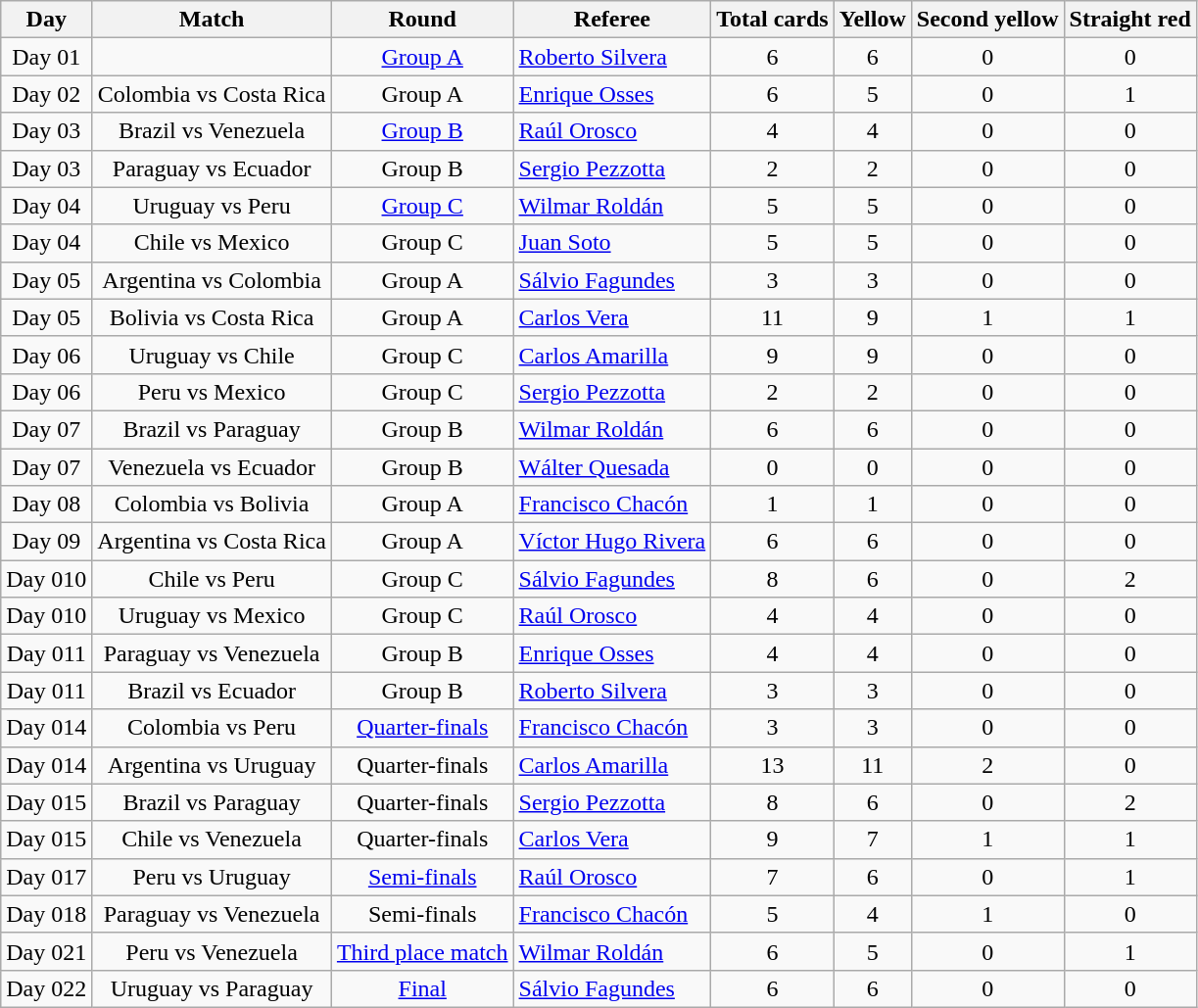<table class="wikitable sortable" style="text-align:center">
<tr>
<th>Day</th>
<th {text-align:justify}>Match</th>
<th>Round</th>
<th>Referee</th>
<th>Total cards</th>
<th> Yellow</th>
<th> Second yellow</th>
<th> Straight red</th>
</tr>
<tr>
<td>Day <span>0</span>1</td>
<td style="text-align:center;"></td>
<td><a href='#'>Group A</a></td>
<td style="text-align:left;"> <a href='#'>Roberto Silvera</a></td>
<td>6</td>
<td>6</td>
<td>0</td>
<td>0</td>
</tr>
<tr>
<td>Day <span>0</span>2</td>
<td style="text-align:center;"> Colombia vs Costa Rica </td>
<td>Group A</td>
<td style="text-align:left;"> <a href='#'>Enrique Osses</a></td>
<td>6</td>
<td>5</td>
<td>0</td>
<td>1</td>
</tr>
<tr>
<td>Day <span>0</span>3</td>
<td style="text-align:center;"> Brazil vs Venezuela </td>
<td><a href='#'>Group B</a></td>
<td style="text-align:left;"> <a href='#'>Raúl Orosco</a></td>
<td>4</td>
<td>4</td>
<td>0</td>
<td>0</td>
</tr>
<tr>
<td>Day <span>0</span>3</td>
<td style="text-align:center;"> Paraguay vs Ecuador </td>
<td>Group B</td>
<td style="text-align:left;"> <a href='#'>Sergio Pezzotta</a></td>
<td>2</td>
<td>2</td>
<td>0</td>
<td>0</td>
</tr>
<tr>
<td>Day <span>0</span>4</td>
<td style="text-align:center;"> Uruguay vs Peru </td>
<td><a href='#'>Group C</a></td>
<td style="text-align:left;"> <a href='#'>Wilmar Roldán</a></td>
<td>5</td>
<td>5</td>
<td>0</td>
<td>0</td>
</tr>
<tr>
<td>Day <span>0</span>4</td>
<td style="text-align:center;"> Chile vs Mexico </td>
<td>Group C</td>
<td style="text-align:left;"> <a href='#'>Juan Soto</a></td>
<td>5</td>
<td>5</td>
<td>0</td>
<td>0</td>
</tr>
<tr>
<td>Day <span>0</span>5</td>
<td style="text-align:center;"> Argentina vs Colombia </td>
<td>Group A</td>
<td style="text-align:left;"> <a href='#'>Sálvio Fagundes</a></td>
<td>3</td>
<td>3</td>
<td>0</td>
<td>0</td>
</tr>
<tr>
<td>Day <span>0</span>5</td>
<td style="text-align:center;"> Bolivia vs Costa Rica </td>
<td>Group A</td>
<td style="text-align:left;"> <a href='#'>Carlos Vera</a></td>
<td>11</td>
<td>9</td>
<td>1</td>
<td>1</td>
</tr>
<tr>
<td>Day <span>0</span>6</td>
<td style="text-align:center;"> Uruguay vs Chile </td>
<td>Group C</td>
<td style="text-align:left;"> <a href='#'>Carlos Amarilla</a></td>
<td>9</td>
<td>9</td>
<td>0</td>
<td>0</td>
</tr>
<tr>
<td>Day <span>0</span>6</td>
<td style="text-align:center;"> Peru vs Mexico </td>
<td>Group C</td>
<td style="text-align:left;"> <a href='#'>Sergio Pezzotta</a></td>
<td>2</td>
<td>2</td>
<td>0</td>
<td>0</td>
</tr>
<tr>
<td>Day <span>0</span>7</td>
<td style="text-align:center;"> Brazil vs Paraguay </td>
<td>Group B</td>
<td style="text-align:left;"> <a href='#'>Wilmar Roldán</a></td>
<td>6</td>
<td>6</td>
<td>0</td>
<td>0</td>
</tr>
<tr>
<td>Day <span>0</span>7</td>
<td style="text-align:center;"> Venezuela vs Ecuador </td>
<td>Group B</td>
<td style="text-align:left;"> <a href='#'>Wálter Quesada</a></td>
<td>0</td>
<td>0</td>
<td>0</td>
<td>0</td>
</tr>
<tr>
<td>Day <span>0</span>8</td>
<td style="text-align:center;"> Colombia vs Bolivia </td>
<td>Group A</td>
<td style="text-align:left;"> <a href='#'>Francisco Chacón</a></td>
<td>1</td>
<td>1</td>
<td>0</td>
<td>0</td>
</tr>
<tr>
<td>Day <span>0</span>9</td>
<td style="text-align:center;"> Argentina vs Costa Rica </td>
<td>Group A</td>
<td style="text-align:left;"> <a href='#'>Víctor Hugo Rivera</a></td>
<td>6</td>
<td>6</td>
<td>0</td>
<td>0</td>
</tr>
<tr>
<td>Day <span>0</span>10</td>
<td style="text-align:center;"> Chile vs Peru </td>
<td>Group C</td>
<td style="text-align:left;"> <a href='#'>Sálvio Fagundes</a></td>
<td>8</td>
<td>6</td>
<td>0</td>
<td>2</td>
</tr>
<tr>
<td>Day <span>0</span>10</td>
<td style="text-align:center;"> Uruguay vs Mexico </td>
<td>Group C</td>
<td style="text-align:left;"> <a href='#'>Raúl Orosco</a></td>
<td>4</td>
<td>4</td>
<td>0</td>
<td>0</td>
</tr>
<tr>
<td>Day <span>0</span>11</td>
<td style="text-align:center;"> Paraguay vs Venezuela </td>
<td>Group B</td>
<td style="text-align:left;"> <a href='#'>Enrique Osses</a></td>
<td>4</td>
<td>4</td>
<td>0</td>
<td>0</td>
</tr>
<tr>
<td>Day <span>0</span>11</td>
<td style="text-align:center;"> Brazil vs Ecuador </td>
<td>Group B</td>
<td style="text-align:left;"> <a href='#'>Roberto Silvera</a></td>
<td>3</td>
<td>3</td>
<td>0</td>
<td>0</td>
</tr>
<tr>
<td>Day <span>0</span>14</td>
<td style="text-align:center;"> Colombia vs Peru </td>
<td><a href='#'>Quarter-finals</a></td>
<td style="text-align:left;"> <a href='#'>Francisco Chacón</a></td>
<td>3</td>
<td>3</td>
<td>0</td>
<td>0</td>
</tr>
<tr>
<td>Day <span>0</span>14</td>
<td style="text-align:center;"> Argentina vs Uruguay </td>
<td>Quarter-finals</td>
<td style="text-align:left;"> <a href='#'>Carlos Amarilla</a></td>
<td>13</td>
<td>11</td>
<td>2</td>
<td>0</td>
</tr>
<tr>
<td>Day <span>0</span>15</td>
<td style="text-align:center;"> Brazil vs Paraguay </td>
<td>Quarter-finals</td>
<td style="text-align:left;"> <a href='#'>Sergio Pezzotta</a></td>
<td>8</td>
<td>6</td>
<td>0</td>
<td>2</td>
</tr>
<tr>
<td>Day <span>0</span>15</td>
<td style="text-align:center;"> Chile vs Venezuela </td>
<td>Quarter-finals</td>
<td style="text-align:left;"> <a href='#'>Carlos Vera</a></td>
<td>9</td>
<td>7</td>
<td>1</td>
<td>1</td>
</tr>
<tr>
<td>Day <span>0</span>17</td>
<td style="text-align:center;"> Peru vs Uruguay </td>
<td><a href='#'>Semi-finals</a></td>
<td style="text-align:left;"> <a href='#'>Raúl Orosco</a></td>
<td>7</td>
<td>6</td>
<td>0</td>
<td>1</td>
</tr>
<tr>
<td>Day <span>0</span>18</td>
<td style="text-align:center;"> Paraguay vs Venezuela </td>
<td>Semi-finals</td>
<td style="text-align:left;"> <a href='#'>Francisco Chacón</a></td>
<td>5</td>
<td>4</td>
<td>1</td>
<td>0</td>
</tr>
<tr>
<td>Day <span>0</span>21</td>
<td style="text-align:center;"> Peru vs Venezuela </td>
<td><a href='#'>Third place match</a></td>
<td style="text-align:left;"> <a href='#'>Wilmar Roldán</a></td>
<td>6</td>
<td>5</td>
<td>0</td>
<td>1</td>
</tr>
<tr>
<td>Day <span>0</span>22</td>
<td style="text-align:center;"> Uruguay vs Paraguay </td>
<td><a href='#'>Final</a></td>
<td style="text-align:left;"> <a href='#'>Sálvio Fagundes</a></td>
<td>6</td>
<td>6</td>
<td>0</td>
<td>0</td>
</tr>
</table>
